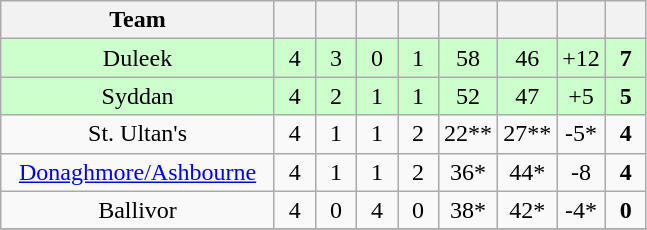<table class="wikitable" style="text-align:center">
<tr>
<th width="175">Team</th>
<th width="20"></th>
<th width="20"></th>
<th width="20"></th>
<th width="20"></th>
<th width="20"></th>
<th width="20"></th>
<th width="20"></th>
<th width="20"></th>
</tr>
<tr style="background:#cfc;">
<td>Duleek</td>
<td>4</td>
<td>3</td>
<td>0</td>
<td>1</td>
<td>58</td>
<td>46</td>
<td>+12</td>
<td><strong>7</strong></td>
</tr>
<tr style="background:#cfc;">
<td>Syddan</td>
<td>4</td>
<td>2</td>
<td>1</td>
<td>1</td>
<td>52</td>
<td>47</td>
<td>+5</td>
<td><strong>5</strong></td>
</tr>
<tr>
<td>St. Ultan's</td>
<td>4</td>
<td>1</td>
<td>1</td>
<td>2</td>
<td>22**</td>
<td>27**</td>
<td>-5*</td>
<td><strong>4</strong></td>
</tr>
<tr>
<td><a href='#'>Donaghmore/Ashbourne</a></td>
<td>4</td>
<td>1</td>
<td>1</td>
<td>2</td>
<td>36*</td>
<td>44*</td>
<td>-8</td>
<td><strong>4</strong></td>
</tr>
<tr>
<td>Ballivor</td>
<td>4</td>
<td>0</td>
<td>4</td>
<td>0</td>
<td>38*</td>
<td>42*</td>
<td>-4*</td>
<td><strong>0</strong></td>
</tr>
<tr>
</tr>
</table>
